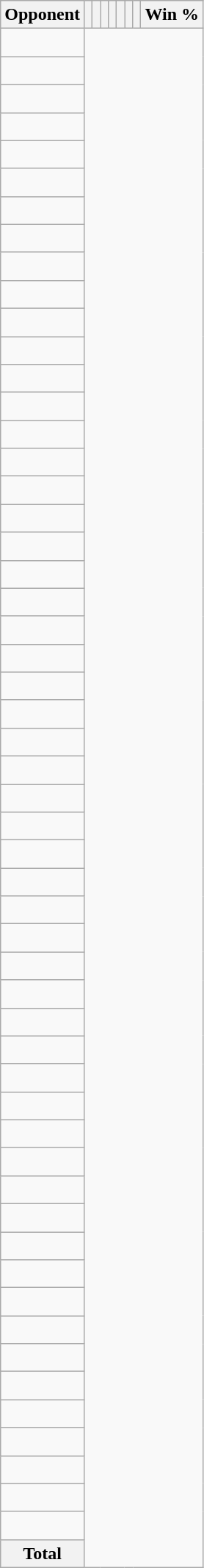<table class="wikitable sortable collapsible collapsed" style="text-align: center;">
<tr>
<th>Opponent</th>
<th></th>
<th></th>
<th></th>
<th></th>
<th></th>
<th></th>
<th></th>
<th>Win %</th>
</tr>
<tr>
<td align="left"><br></td>
</tr>
<tr>
<td align="left"><br></td>
</tr>
<tr>
<td align="left"><br></td>
</tr>
<tr>
<td align="left"><br></td>
</tr>
<tr>
<td align="left"><br></td>
</tr>
<tr>
<td align="left"><br></td>
</tr>
<tr>
<td align="left"><br></td>
</tr>
<tr>
<td align="left"><br></td>
</tr>
<tr>
<td align="left"><br></td>
</tr>
<tr>
<td align="left"><br></td>
</tr>
<tr>
<td align="left"><br></td>
</tr>
<tr>
<td align="left"><br></td>
</tr>
<tr>
<td align="left"><br></td>
</tr>
<tr>
<td align="left"><br></td>
</tr>
<tr>
<td align="left"><br></td>
</tr>
<tr>
<td align="left"><br></td>
</tr>
<tr>
<td align="left"><br></td>
</tr>
<tr>
<td align="left"><br></td>
</tr>
<tr>
<td align="left"><br></td>
</tr>
<tr>
<td align="left"><br></td>
</tr>
<tr>
<td align="left"><br></td>
</tr>
<tr>
<td align="left"><br></td>
</tr>
<tr>
<td align="left"><br></td>
</tr>
<tr>
<td align="left"><br></td>
</tr>
<tr>
<td align="left"><br></td>
</tr>
<tr>
<td align="left"><br></td>
</tr>
<tr>
<td align="left"><br></td>
</tr>
<tr>
<td align="left"><br></td>
</tr>
<tr>
<td align="left"><br></td>
</tr>
<tr>
<td align="left"><br></td>
</tr>
<tr>
<td align="left"><br></td>
</tr>
<tr>
<td align="left"><br></td>
</tr>
<tr>
<td align="left"><br></td>
</tr>
<tr>
<td align="left"><br></td>
</tr>
<tr>
<td align="left"><br></td>
</tr>
<tr>
<td align="left"><br></td>
</tr>
<tr>
<td align="left"><br></td>
</tr>
<tr>
<td align="left"><br></td>
</tr>
<tr>
<td align="left"><br></td>
</tr>
<tr>
<td align="left"><br></td>
</tr>
<tr>
<td align="left"><br></td>
</tr>
<tr>
<td align="left"><br></td>
</tr>
<tr>
<td align="left"><br></td>
</tr>
<tr>
<td align="left"><br></td>
</tr>
<tr>
<td align="left"><br></td>
</tr>
<tr>
<td align="left"><br></td>
</tr>
<tr>
<td align="left"><br></td>
</tr>
<tr>
<td align="left"><br></td>
</tr>
<tr>
<td align="left"><br></td>
</tr>
<tr>
<td align="left"><br></td>
</tr>
<tr>
<td align="left"><br></td>
</tr>
<tr>
<td align="left"><br></td>
</tr>
<tr>
<td align="left"><br></td>
</tr>
<tr>
<td align="left"><br></td>
</tr>
<tr class="sortbottom">
<th>Total<br></th>
</tr>
</table>
